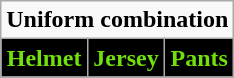<table class="wikitable" style="display: inline-table;">
<tr>
<td align="center" Colspan="3"><strong>Uniform combination</strong></td>
</tr>
<tr align="center">
<td style="background:black; color:#72e00b"><strong>Helmet</strong></td>
<td style="background:black; color:#72e00b"><strong>Jersey</strong></td>
<td style="background:black; color:#72e00b"><strong>Pants</strong></td>
</tr>
</table>
